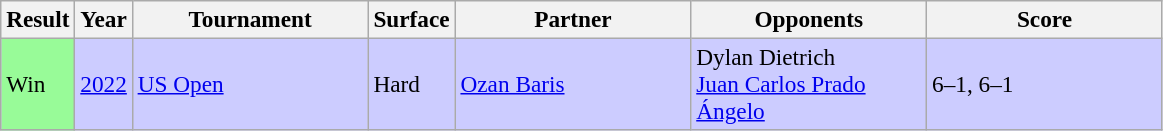<table class="wikitable" style=font-size:97%>
<tr>
<th>Result</th>
<th>Year</th>
<th width=150>Tournament</th>
<th>Surface</th>
<th width=150>Partner</th>
<th width=150>Opponents</th>
<th width=150>Score</th>
</tr>
<tr style="background:#ccf;">
<td bgcolor=98fb98>Win</td>
<td><a href='#'>2022</a></td>
<td><a href='#'>US Open</a></td>
<td>Hard</td>
<td> <a href='#'>Ozan Baris</a></td>
<td> Dylan Dietrich<br> <a href='#'>Juan Carlos Prado Ángelo</a></td>
<td>6–1, 6–1</td>
</tr>
</table>
